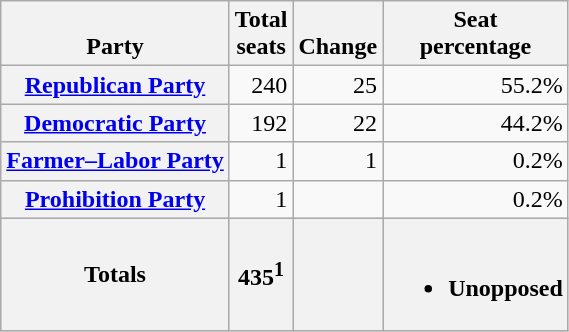<table class=wikitable>
<tr valign=bottom>
<th>Party</th>
<th>Total<br>seats</th>
<th>Change</th>
<th>Seat<br>percentage</th>
</tr>
<tr>
<th><a href='#'>Republican Party</a></th>
<td align=right>240</td>
<td align=right>25</td>
<td align=right>55.2%</td>
</tr>
<tr>
<th><a href='#'>Democratic Party</a></th>
<td align=right>192</td>
<td align=right>22</td>
<td align=right>44.2%</td>
</tr>
<tr>
<th><a href='#'>Farmer–Labor Party</a></th>
<td align=right>1</td>
<td align=right>1</td>
<td align=right>0.2%</td>
</tr>
<tr>
<th><a href='#'>Prohibition Party</a></th>
<td align=right>1</td>
<td align=right></td>
<td align=right>0.2%</td>
</tr>
<tr bgcolor=lightgrey>
<th>Totals</th>
<th align=right>435<sup>1</sup></th>
<th align=right></th>
<th align=right><br><ul><li>Unopposed</li></ul></th>
</tr>
</table>
